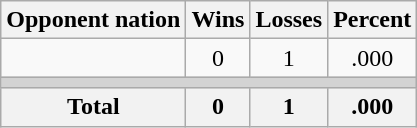<table class=wikitable>
<tr>
<th>Opponent nation</th>
<th>Wins</th>
<th>Losses</th>
<th>Percent</th>
</tr>
<tr align=center>
<td align=left></td>
<td>0</td>
<td>1</td>
<td>.000</td>
</tr>
<tr>
<td colspan=4 bgcolor=lightgray></td>
</tr>
<tr>
<th>Total</th>
<th>0</th>
<th>1</th>
<th>.000</th>
</tr>
</table>
